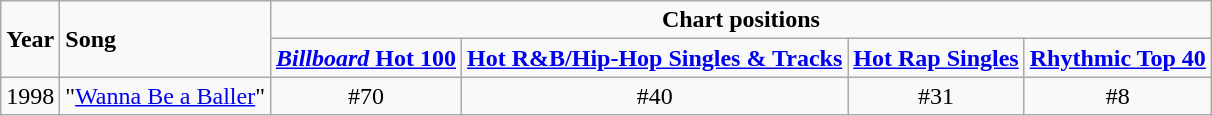<table class="wikitable">
<tr>
<td rowspan="2"><strong>Year</strong></td>
<td rowspan="2"><strong>Song</strong></td>
<td colspan="4" style="text-align:center;"><strong>Chart positions</strong></td>
</tr>
<tr>
<td><strong><a href='#'><em>Billboard</em> Hot 100</a></strong></td>
<td><strong><a href='#'>Hot R&B/Hip-Hop Singles & Tracks</a></strong></td>
<td><strong><a href='#'>Hot Rap Singles</a></strong></td>
<td><strong><a href='#'>Rhythmic Top 40</a></strong></td>
</tr>
<tr>
<td>1998</td>
<td>"<a href='#'>Wanna Be a Baller</a>"</td>
<td style="text-align:center;">#70</td>
<td style="text-align:center;">#40</td>
<td style="text-align:center;">#31</td>
<td style="text-align:center;">#8</td>
</tr>
</table>
